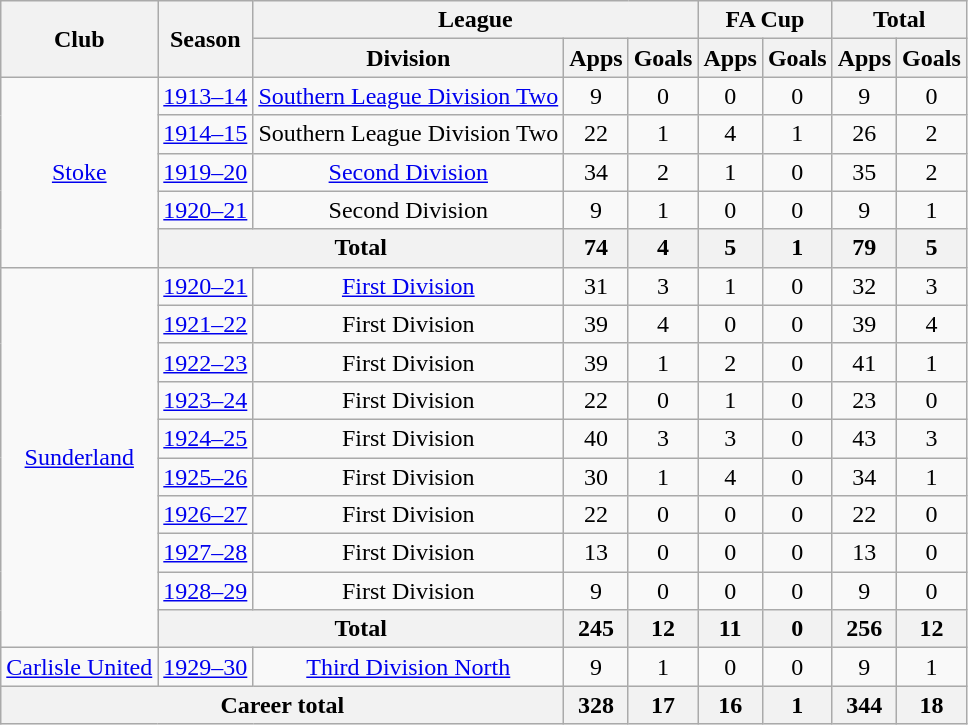<table class="wikitable" style="text-align: center;">
<tr>
<th rowspan="2">Club</th>
<th rowspan="2">Season</th>
<th colspan="3">League</th>
<th colspan="2">FA Cup</th>
<th colspan="2">Total</th>
</tr>
<tr>
<th>Division</th>
<th>Apps</th>
<th>Goals</th>
<th>Apps</th>
<th>Goals</th>
<th>Apps</th>
<th>Goals</th>
</tr>
<tr>
<td rowspan="5"><a href='#'>Stoke</a></td>
<td><a href='#'>1913–14</a></td>
<td><a href='#'>Southern League Division Two</a></td>
<td>9</td>
<td>0</td>
<td>0</td>
<td>0</td>
<td>9</td>
<td>0</td>
</tr>
<tr>
<td><a href='#'>1914–15</a></td>
<td>Southern League Division Two</td>
<td>22</td>
<td>1</td>
<td>4</td>
<td>1</td>
<td>26</td>
<td>2</td>
</tr>
<tr>
<td><a href='#'>1919–20</a></td>
<td><a href='#'>Second Division</a></td>
<td>34</td>
<td>2</td>
<td>1</td>
<td>0</td>
<td>35</td>
<td>2</td>
</tr>
<tr>
<td><a href='#'>1920–21</a></td>
<td>Second Division</td>
<td>9</td>
<td>1</td>
<td>0</td>
<td>0</td>
<td>9</td>
<td>1</td>
</tr>
<tr>
<th colspan=2>Total</th>
<th>74</th>
<th>4</th>
<th>5</th>
<th>1</th>
<th>79</th>
<th>5</th>
</tr>
<tr>
<td rowspan="10"><a href='#'>Sunderland</a></td>
<td><a href='#'>1920–21</a></td>
<td><a href='#'>First Division</a></td>
<td>31</td>
<td>3</td>
<td>1</td>
<td>0</td>
<td>32</td>
<td>3</td>
</tr>
<tr>
<td><a href='#'>1921–22</a></td>
<td>First Division</td>
<td>39</td>
<td>4</td>
<td>0</td>
<td>0</td>
<td>39</td>
<td>4</td>
</tr>
<tr>
<td><a href='#'>1922–23</a></td>
<td>First Division</td>
<td>39</td>
<td>1</td>
<td>2</td>
<td>0</td>
<td>41</td>
<td>1</td>
</tr>
<tr>
<td><a href='#'>1923–24</a></td>
<td>First Division</td>
<td>22</td>
<td>0</td>
<td>1</td>
<td>0</td>
<td>23</td>
<td>0</td>
</tr>
<tr>
<td><a href='#'>1924–25</a></td>
<td>First Division</td>
<td>40</td>
<td>3</td>
<td>3</td>
<td>0</td>
<td>43</td>
<td>3</td>
</tr>
<tr>
<td><a href='#'>1925–26</a></td>
<td>First Division</td>
<td>30</td>
<td>1</td>
<td>4</td>
<td>0</td>
<td>34</td>
<td>1</td>
</tr>
<tr>
<td><a href='#'>1926–27</a></td>
<td>First Division</td>
<td>22</td>
<td>0</td>
<td>0</td>
<td>0</td>
<td>22</td>
<td>0</td>
</tr>
<tr>
<td><a href='#'>1927–28</a></td>
<td>First Division</td>
<td>13</td>
<td>0</td>
<td>0</td>
<td>0</td>
<td>13</td>
<td>0</td>
</tr>
<tr>
<td><a href='#'>1928–29</a></td>
<td>First Division</td>
<td>9</td>
<td>0</td>
<td>0</td>
<td>0</td>
<td>9</td>
<td>0</td>
</tr>
<tr>
<th colspan=2>Total</th>
<th>245</th>
<th>12</th>
<th>11</th>
<th>0</th>
<th>256</th>
<th>12</th>
</tr>
<tr>
<td><a href='#'>Carlisle United</a></td>
<td><a href='#'>1929–30</a></td>
<td><a href='#'>Third Division North</a></td>
<td>9</td>
<td>1</td>
<td>0</td>
<td>0</td>
<td>9</td>
<td>1</td>
</tr>
<tr>
<th colspan="3">Career total</th>
<th>328</th>
<th>17</th>
<th>16</th>
<th>1</th>
<th>344</th>
<th>18</th>
</tr>
</table>
